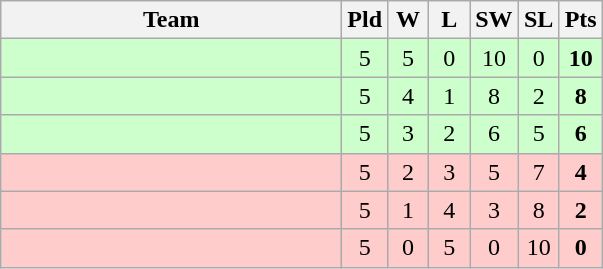<table class=wikitable style="text-align:center">
<tr>
<th width=220>Team</th>
<th width=20>Pld</th>
<th width=20>W</th>
<th width=20>L</th>
<th width=20>SW</th>
<th width=20>SL</th>
<th width=20>Pts</th>
</tr>
<tr bgcolor=ccffcc>
<td align=left></td>
<td>5</td>
<td>5</td>
<td>0</td>
<td>10</td>
<td>0</td>
<td><strong>10</strong></td>
</tr>
<tr bgcolor=ccffcc>
<td align=left></td>
<td>5</td>
<td>4</td>
<td>1</td>
<td>8</td>
<td>2</td>
<td><strong>8</strong></td>
</tr>
<tr bgcolor=ccffcc>
<td align=left></td>
<td>5</td>
<td>3</td>
<td>2</td>
<td>6</td>
<td>5</td>
<td><strong>6</strong></td>
</tr>
<tr bgcolor=ffcccc>
<td align=left></td>
<td>5</td>
<td>2</td>
<td>3</td>
<td>5</td>
<td>7</td>
<td><strong>4</strong></td>
</tr>
<tr bgcolor=ffcccc>
<td align=left></td>
<td>5</td>
<td>1</td>
<td>4</td>
<td>3</td>
<td>8</td>
<td><strong>2</strong></td>
</tr>
<tr bgcolor=ffcccc>
<td align=left></td>
<td>5</td>
<td>0</td>
<td>5</td>
<td>0</td>
<td>10</td>
<td><strong>0</strong></td>
</tr>
</table>
